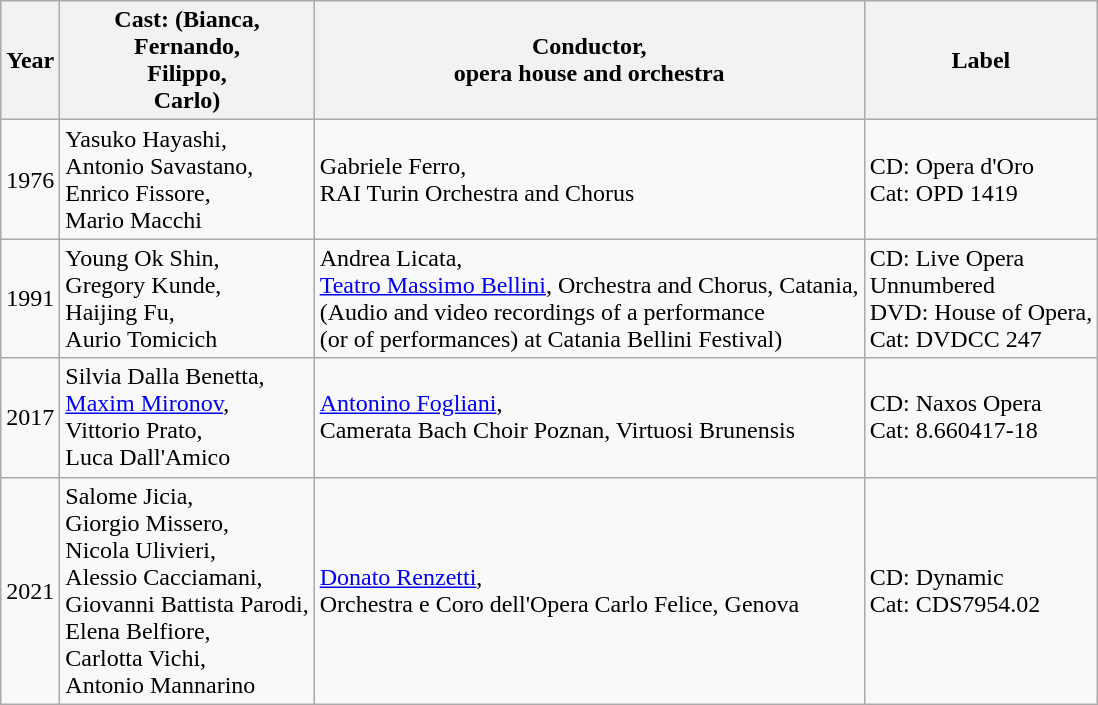<table class="wikitable">
<tr>
<th>Year</th>
<th>Cast: (Bianca,<br> Fernando,<br>Filippo,<br>Carlo)</th>
<th>Conductor,<br>opera house and orchestra</th>
<th>Label</th>
</tr>
<tr>
<td>1976</td>
<td>Yasuko Hayashi,<br>Antonio Savastano,<br>Enrico Fissore,<br>Mario Macchi</td>
<td>Gabriele Ferro,<br> RAI Turin Orchestra and Chorus</td>
<td>CD: Opera d'Oro<br>Cat: OPD 1419</td>
</tr>
<tr>
<td>1991</td>
<td>Young Ok Shin,<br>Gregory Kunde,<br>Haijing Fu,<br>Aurio Tomicich<br></td>
<td>Andrea Licata,<br> <a href='#'>Teatro Massimo Bellini</a>, Orchestra and Chorus, Catania,<br>(Audio and video recordings of a performance<br>(or of performances) at Catania Bellini Festival)</td>
<td>CD: Live Opera<br>Unnumbered<br>DVD: House of Opera,<br>Cat: DVDCC 247</td>
</tr>
<tr>
<td>2017</td>
<td>Silvia Dalla Benetta,<br><a href='#'>Maxim Mironov</a>,<br>Vittorio Prato,<br>Luca Dall'Amico</td>
<td><a href='#'>Antonino Fogliani</a>,<br> Camerata Bach Choir Poznan, Virtuosi Brunensis</td>
<td>CD: Naxos Opera<br>Cat: 8.660417-18</td>
</tr>
<tr>
<td>2021</td>
<td>Salome Jicia,<br>Giorgio Missero,<br>Nicola Ulivieri,<br>Alessio Cacciamani,<br>Giovanni Battista Parodi,<br>Elena Belfiore,<br>Carlotta Vichi,<br>Antonio Mannarino<br></td>
<td><a href='#'>Donato Renzetti</a>,<br>Orchestra e Coro dell'Opera Carlo Felice, Genova</td>
<td>CD: Dynamic<br>Cat: CDS7954.02</td>
</tr>
</table>
